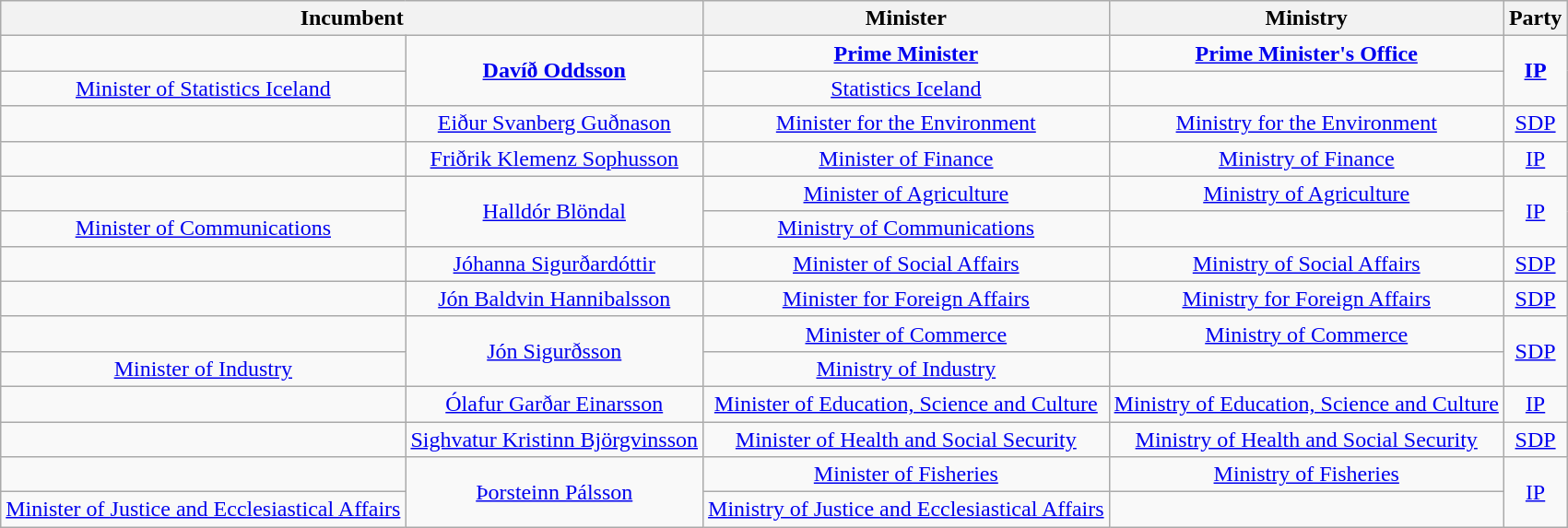<table class="wikitable" style="text-align: center;">
<tr>
<th colspan=2>Incumbent</th>
<th>Minister</th>
<th>Ministry</th>
<th>Party</th>
</tr>
<tr>
<td></td>
<td rowspan=2><strong><a href='#'>Davíð Oddsson</a></strong></td>
<td><strong><a href='#'>Prime Minister</a><br></strong></td>
<td><strong><a href='#'>Prime Minister's Office</a><br></strong></td>
<td rowspan=2><strong><a href='#'>IP</a></strong></td>
</tr>
<tr>
<td><a href='#'>Minister of Statistics Iceland</a><br></td>
<td><a href='#'>Statistics Iceland</a><br></td>
</tr>
<tr>
<td></td>
<td><a href='#'>Eiður Svanberg Guðnason</a></td>
<td><a href='#'>Minister for the Environment</a><br></td>
<td><a href='#'>Ministry for the Environment</a><br></td>
<td><a href='#'>SDP</a></td>
</tr>
<tr>
<td></td>
<td><a href='#'>Friðrik Klemenz Sophusson</a></td>
<td><a href='#'>Minister of Finance</a><br></td>
<td><a href='#'>Ministry of Finance</a><br></td>
<td><a href='#'>IP</a></td>
</tr>
<tr>
<td></td>
<td rowspan=2><a href='#'>Halldór Blöndal</a></td>
<td><a href='#'>Minister of Agriculture</a><br></td>
<td><a href='#'>Ministry of Agriculture</a><br></td>
<td rowspan=2><a href='#'>IP</a></td>
</tr>
<tr>
<td><a href='#'>Minister of Communications</a><br></td>
<td><a href='#'>Ministry of Communications</a><br></td>
</tr>
<tr>
<td></td>
<td><a href='#'>Jóhanna Sigurðardóttir</a></td>
<td><a href='#'>Minister of Social Affairs</a><br></td>
<td><a href='#'>Ministry of Social Affairs</a><br></td>
<td><a href='#'>SDP</a></td>
</tr>
<tr>
<td></td>
<td><a href='#'>Jón Baldvin Hannibalsson</a></td>
<td><a href='#'>Minister for Foreign Affairs</a><br></td>
<td><a href='#'>Ministry for Foreign Affairs</a><br></td>
<td><a href='#'>SDP</a></td>
</tr>
<tr>
<td></td>
<td rowspan=2><a href='#'>Jón Sigurðsson</a></td>
<td><a href='#'>Minister of Commerce</a><br></td>
<td><a href='#'>Ministry of Commerce</a><br></td>
<td rowspan=2><a href='#'>SDP</a></td>
</tr>
<tr>
<td><a href='#'>Minister of Industry</a><br></td>
<td><a href='#'>Ministry of Industry</a><br></td>
</tr>
<tr>
<td></td>
<td><a href='#'>Ólafur Garðar Einarsson</a></td>
<td><a href='#'>Minister of Education, Science and Culture</a><br></td>
<td><a href='#'>Ministry of Education, Science and Culture</a><br></td>
<td><a href='#'>IP</a></td>
</tr>
<tr>
<td></td>
<td><a href='#'>Sighvatur Kristinn Björgvinsson</a></td>
<td><a href='#'>Minister of Health and Social Security</a><br></td>
<td><a href='#'>Ministry of Health and Social Security</a><br></td>
<td><a href='#'>SDP</a></td>
</tr>
<tr>
<td></td>
<td rowspan=2><a href='#'>Þorsteinn Pálsson</a></td>
<td><a href='#'>Minister of Fisheries</a><br></td>
<td><a href='#'>Ministry of Fisheries</a><br></td>
<td rowspan=2><a href='#'>IP</a></td>
</tr>
<tr>
<td><a href='#'>Minister of Justice and Ecclesiastical Affairs</a><br></td>
<td><a href='#'>Ministry of Justice and Ecclesiastical Affairs</a><br></td>
</tr>
</table>
